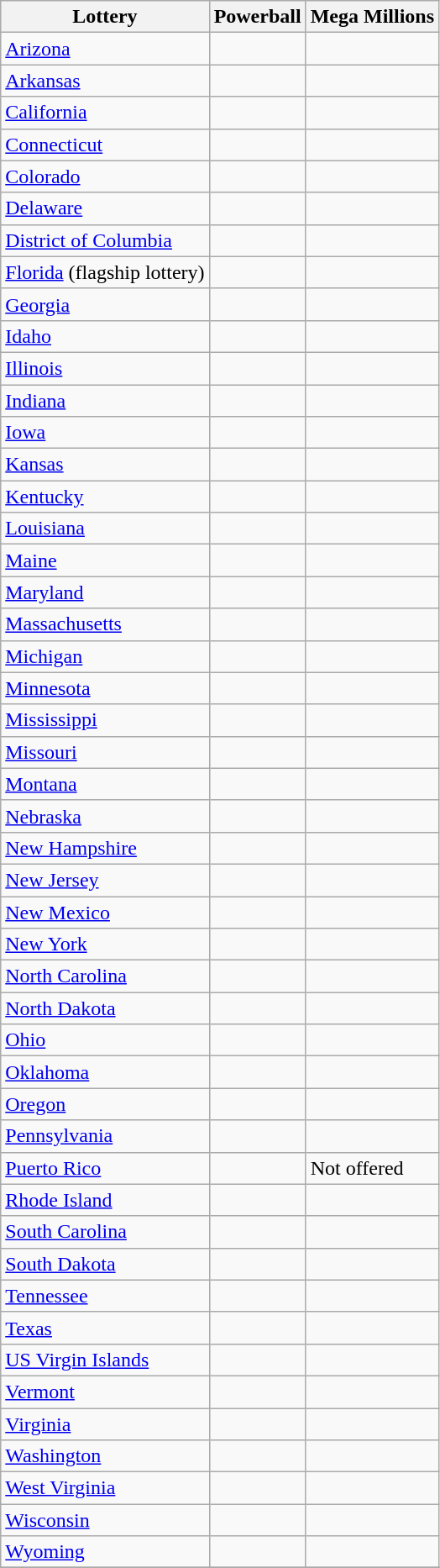<table class="wikitable sortable">
<tr>
<th>Lottery</th>
<th>Powerball</th>
<th>Mega Millions</th>
</tr>
<tr>
<td><a href='#'>Arizona</a></td>
<td></td>
<td></td>
</tr>
<tr>
<td><a href='#'>Arkansas</a></td>
<td></td>
<td></td>
</tr>
<tr>
<td><a href='#'>California</a></td>
<td></td>
<td></td>
</tr>
<tr>
<td><a href='#'>Connecticut</a></td>
<td></td>
<td></td>
</tr>
<tr>
<td><a href='#'>Colorado</a></td>
<td></td>
<td></td>
</tr>
<tr>
<td><a href='#'>Delaware</a></td>
<td></td>
<td></td>
</tr>
<tr>
<td><a href='#'>District of Columbia</a></td>
<td></td>
<td></td>
</tr>
<tr>
<td><a href='#'>Florida</a> (flagship lottery)</td>
<td></td>
<td></td>
</tr>
<tr>
<td><a href='#'>Georgia</a></td>
<td></td>
<td></td>
</tr>
<tr>
<td><a href='#'>Idaho</a></td>
<td></td>
<td></td>
</tr>
<tr>
<td><a href='#'>Illinois</a></td>
<td></td>
<td></td>
</tr>
<tr>
<td><a href='#'>Indiana</a></td>
<td></td>
<td></td>
</tr>
<tr>
<td><a href='#'>Iowa</a></td>
<td></td>
<td></td>
</tr>
<tr>
<td><a href='#'>Kansas</a></td>
<td></td>
<td></td>
</tr>
<tr>
<td><a href='#'>Kentucky</a></td>
<td></td>
<td></td>
</tr>
<tr>
<td><a href='#'>Louisiana</a></td>
<td></td>
<td></td>
</tr>
<tr>
<td><a href='#'>Maine</a></td>
<td></td>
<td></td>
</tr>
<tr>
<td><a href='#'>Maryland</a></td>
<td></td>
<td></td>
</tr>
<tr>
<td><a href='#'>Massachusetts</a></td>
<td></td>
<td></td>
</tr>
<tr>
<td><a href='#'>Michigan</a></td>
<td></td>
<td></td>
</tr>
<tr>
<td><a href='#'>Minnesota</a></td>
<td></td>
<td></td>
</tr>
<tr>
<td><a href='#'>Mississippi</a></td>
<td></td>
<td></td>
</tr>
<tr>
<td><a href='#'>Missouri</a></td>
<td></td>
<td></td>
</tr>
<tr>
<td><a href='#'>Montana</a></td>
<td></td>
<td></td>
</tr>
<tr>
<td><a href='#'>Nebraska</a></td>
<td></td>
<td></td>
</tr>
<tr>
<td><a href='#'>New Hampshire</a></td>
<td></td>
<td></td>
</tr>
<tr>
<td><a href='#'>New Jersey</a></td>
<td></td>
<td></td>
</tr>
<tr>
<td><a href='#'>New Mexico</a></td>
<td></td>
<td></td>
</tr>
<tr>
<td><a href='#'>New York</a></td>
<td></td>
<td></td>
</tr>
<tr>
<td><a href='#'>North Carolina</a></td>
<td></td>
<td></td>
</tr>
<tr>
<td><a href='#'>North Dakota</a></td>
<td></td>
<td></td>
</tr>
<tr>
<td><a href='#'>Ohio</a></td>
<td></td>
<td></td>
</tr>
<tr>
<td><a href='#'>Oklahoma</a></td>
<td></td>
<td></td>
</tr>
<tr>
<td><a href='#'>Oregon</a></td>
<td></td>
<td></td>
</tr>
<tr>
<td><a href='#'>Pennsylvania</a></td>
<td></td>
<td></td>
</tr>
<tr>
<td><a href='#'>Puerto Rico</a></td>
<td></td>
<td>Not offered</td>
</tr>
<tr>
<td><a href='#'>Rhode Island</a></td>
<td></td>
<td></td>
</tr>
<tr>
<td><a href='#'>South Carolina</a></td>
<td></td>
<td></td>
</tr>
<tr>
<td><a href='#'>South Dakota</a></td>
<td></td>
<td></td>
</tr>
<tr>
<td><a href='#'>Tennessee</a></td>
<td></td>
<td></td>
</tr>
<tr>
<td><a href='#'>Texas</a></td>
<td></td>
<td></td>
</tr>
<tr>
<td><a href='#'>US Virgin Islands</a></td>
<td></td>
<td></td>
</tr>
<tr>
<td><a href='#'>Vermont</a></td>
<td></td>
<td></td>
</tr>
<tr>
<td><a href='#'>Virginia</a></td>
<td></td>
<td></td>
</tr>
<tr>
<td><a href='#'>Washington</a></td>
<td></td>
<td></td>
</tr>
<tr>
<td><a href='#'>West Virginia</a></td>
<td></td>
<td></td>
</tr>
<tr>
<td><a href='#'>Wisconsin</a></td>
<td></td>
<td></td>
</tr>
<tr>
<td><a href='#'>Wyoming</a></td>
<td></td>
<td></td>
</tr>
<tr>
</tr>
</table>
